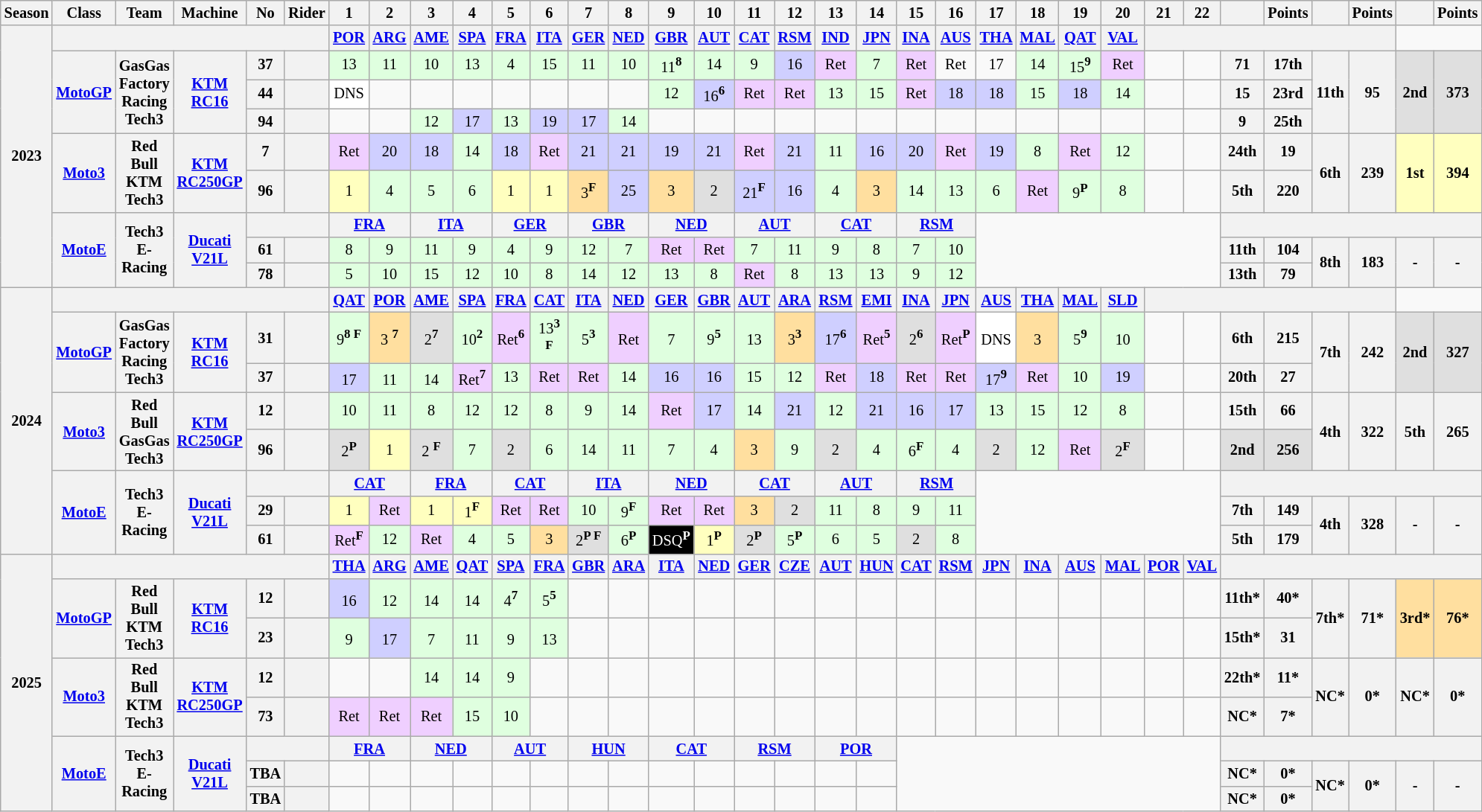<table class="wikitable" style="text-align:center; font-size:85%">
<tr>
<th>Season</th>
<th>Class</th>
<th>Team</th>
<th>Machine</th>
<th>No</th>
<th>Rider</th>
<th>1</th>
<th>2</th>
<th>3</th>
<th>4</th>
<th>5</th>
<th>6</th>
<th>7</th>
<th>8</th>
<th>9</th>
<th>10</th>
<th>11</th>
<th>12</th>
<th>13</th>
<th>14</th>
<th>15</th>
<th>16</th>
<th>17</th>
<th>18</th>
<th>19</th>
<th>20</th>
<th>21</th>
<th>22</th>
<th></th>
<th>Points</th>
<th></th>
<th>Points</th>
<th></th>
<th>Points</th>
</tr>
<tr>
<th rowspan="9">2023</th>
<th colspan="5"></th>
<th><a href='#'>POR</a></th>
<th><a href='#'>ARG</a></th>
<th><a href='#'>AME</a></th>
<th><a href='#'>SPA</a></th>
<th><a href='#'>FRA</a></th>
<th><a href='#'>ITA</a></th>
<th><a href='#'>GER</a></th>
<th><a href='#'>NED</a></th>
<th><a href='#'>GBR</a></th>
<th><a href='#'>AUT</a></th>
<th><a href='#'>CAT</a></th>
<th><a href='#'>RSM</a></th>
<th><a href='#'>IND</a></th>
<th><a href='#'>JPN</a></th>
<th><a href='#'>INA</a></th>
<th><a href='#'>AUS</a></th>
<th><a href='#'>THA</a></th>
<th><a href='#'>MAL</a></th>
<th><a href='#'>QAT</a></th>
<th><a href='#'>VAL</a></th>
<th colspan="6"></th>
</tr>
<tr>
<th rowspan="3"><a href='#'>MotoGP</a></th>
<th rowspan="3">GasGas Factory Racing Tech3</th>
<th rowspan="3"><a href='#'>KTM RC16</a></th>
<th>37</th>
<th></th>
<td style="background:#dfffdf;">13</td>
<td style="background:#dfffdf;">11</td>
<td style="background:#dfffdf;">10</td>
<td style="background:#dfffdf;">13</td>
<td style="background:#dfffdf;">4</td>
<td style="background:#dfffdf;">15</td>
<td style="background:#dfffdf;">11</td>
<td style="background:#dfffdf;">10</td>
<td style="background:#dfffdf;">11<strong><sup>8</sup></strong></td>
<td style="background:#dfffdf;">14</td>
<td style="background:#dfffdf;">9</td>
<td style="background:#cfcfff;">16</td>
<td style="background:#efcfff;">Ret</td>
<td style="background:#dfffdf;">7</td>
<td style="background:#efcfff;">Ret</td>
<td style="background:#efcff;">Ret</td>
<td style="background:#cfcff;">17</td>
<td style="background:#dfffdf;">14</td>
<td style="background:#dfffdf;">15<strong><sup>9</sup></strong></td>
<td style="background:#efcfff;">Ret</td>
<td></td>
<td></td>
<th style="background:#;">71</th>
<th style="background:#;">17th</th>
<th rowspan="3">11th</th>
<th rowspan="3">95</th>
<th rowspan="3" style="background:#dfdfdf;">2nd</th>
<th rowspan="3" style="background:#dfdfdf;">373</th>
</tr>
<tr>
<th>44</th>
<th></th>
<td style="background:#ffffff;">DNS</td>
<td style="background:#;"></td>
<td style="background:#;"></td>
<td style="background:#;"></td>
<td style="background:#;"></td>
<td style="background:#;"></td>
<td style="background:#;"></td>
<td style="background:#;"></td>
<td style="background:#dfffdf;">12</td>
<td style="background:#cfcfff;">16<strong><sup>6</sup></strong></td>
<td style="background:#efcfff;">Ret</td>
<td style="background:#efcfff;">Ret</td>
<td style="background:#dfffdf;">13</td>
<td style="background:#dfffdf;">15</td>
<td style="background:#efcfff;">Ret</td>
<td style="background:#cfcfff;">18</td>
<td style="background:#cfcfff;">18</td>
<td style="background:#dfffdf;">15</td>
<td style="background:#cfcfff;">18</td>
<td style="background:#dfffdf;">14</td>
<td></td>
<td></td>
<th style="background:#;">15</th>
<th style="background:#;">23rd</th>
</tr>
<tr>
<th>94</th>
<th></th>
<td style="background:#;"></td>
<td style="background:#;"></td>
<td style="background:#dfffdf;">12</td>
<td style="background:#cfcfff;">17</td>
<td style="background:#dfffdf;">13</td>
<td style="background:#cfcfff;">19</td>
<td style="background:#cfcfff;">17</td>
<td style="background:#dfffdf;">14</td>
<td style="background:#;"></td>
<td style="background:#;"></td>
<td style="background:#;"></td>
<td style="background:#;"></td>
<td style="background:#;"></td>
<td style="background:#;"></td>
<td style="background:#;"></td>
<td style="background:#;"></td>
<td style="background:#;"></td>
<td style="background:#;"></td>
<td style="background:#;"></td>
<td style="background:#;"></td>
<td></td>
<td></td>
<th style="background:#;">9</th>
<th style="background:#;">25th</th>
</tr>
<tr>
<th rowspan="2"><a href='#'>Moto3</a></th>
<th rowspan="2">Red Bull KTM Tech3</th>
<th rowspan="2"><a href='#'>KTM RC250GP</a></th>
<th>7</th>
<th></th>
<td style="background:#efcfff;">Ret</td>
<td style="background:#cfcfff;">20</td>
<td style="background:#cfcfff;">18</td>
<td style="background:#dfffdf;">14</td>
<td style="background:#cfcfff;">18</td>
<td style="background:#efcfff;">Ret</td>
<td style="background:#cfcfff;">21</td>
<td style="background:#cfcfff;">21</td>
<td style="background:#cfcfff;">19</td>
<td style="background:#cfcfff;">21</td>
<td style="background:#efcfff;">Ret</td>
<td style="background:#cfcfff;">21</td>
<td style="background:#dfffdf;">11</td>
<td style="background:#cfcfff;">16</td>
<td style="background:#cfcfff;">20</td>
<td style="background:#efcfff;">Ret</td>
<td style="background:#cfcfff;">19</td>
<td style="background:#dfffdf;">8</td>
<td style="background:#efcfff;">Ret</td>
<td style="background:#dfffdf;">12</td>
<td></td>
<td></td>
<th style="background:#;">24th</th>
<th style="background:#;">19</th>
<th rowspan="2">6th</th>
<th rowspan="2">239</th>
<th rowspan=2 style="background:#ffffbf;">1st</th>
<th rowspan=2 style="background:#ffffbf;">394</th>
</tr>
<tr>
<th>96</th>
<th></th>
<td style="background:#ffffbf;">1</td>
<td style="background:#dfffdf;">4</td>
<td style="background:#dfffdf;">5</td>
<td style="background:#dfffdf;">6</td>
<td style="background:#ffffbf;">1</td>
<td style="background:#ffffbf;">1</td>
<td style="background:#ffdf9f;">3<strong><sup>F</sup></strong></td>
<td style="background:#cfcfff;">25</td>
<td style="background:#ffdf9f;">3</td>
<td style="background:#dfdfdf;">2</td>
<td style="background:#cfcfff;">21<strong><sup>F</sup></strong></td>
<td style="background:#cfcfff;">16</td>
<td style="background:#dfffdf;">4</td>
<td style="background:#ffdf9f;">3</td>
<td style="background:#dfffdf;">14</td>
<td style="background:#dfffdf;">13</td>
<td style="background:#dfffdf;">6</td>
<td style="background:#efcfff;">Ret</td>
<td style="background:#dfffdf;">9<sup><strong>P</strong></sup></td>
<td style="background:#dfffdf;">8</td>
<td></td>
<td></td>
<th style="background:#;">5th</th>
<th style="background:#;">220</th>
</tr>
<tr>
<th rowspan="3"><a href='#'>MotoE</a></th>
<th rowspan="3">Tech3 E-Racing</th>
<th rowspan="3"><a href='#'>Ducati V21L</a></th>
<th colspan="2"></th>
<th colspan="2"><a href='#'>FRA</a></th>
<th colspan="2"><a href='#'>ITA</a></th>
<th colspan="2"><a href='#'>GER</a></th>
<th colspan="2"><a href='#'>GBR</a></th>
<th colspan="2"><a href='#'>NED</a></th>
<th colspan="2"><a href='#'>AUT</a></th>
<th colspan="2"><a href='#'>CAT</a></th>
<th colspan="2"><a href='#'>RSM</a></th>
<td colspan="6" rowspan="3"></td>
<th colspan="6"></th>
</tr>
<tr>
<th>61</th>
<th></th>
<td style="background:#dfffdf;">8</td>
<td style="background:#dfffdf;">9</td>
<td style="background:#dfffdf;">11</td>
<td style="background:#dfffdf;">9</td>
<td style="background:#dfffdf;">4</td>
<td style="background:#dfffdf;">9</td>
<td style="background:#dfffdf;">12</td>
<td style="background:#dfffdf;">7</td>
<td style="background:#efcfff;">Ret</td>
<td style="background:#efcfff;">Ret</td>
<td style="background:#dfffdf;">7</td>
<td style="background:#dfffdf;">11</td>
<td style="background:#dfffdf;">9</td>
<td style="background:#dfffdf;">8</td>
<td style="background:#dfffdf;">7</td>
<td style="background:#dfffdf;">10</td>
<th>11th</th>
<th>104</th>
<th rowspan="2">8th</th>
<th rowspan="2">183</th>
<th rowspan="2">-</th>
<th rowspan="2">-</th>
</tr>
<tr>
<th>78</th>
<th></th>
<td style="background:#dfffdf;">5</td>
<td style="background:#dfffdf;">10</td>
<td style="background:#dfffdf;">15</td>
<td style="background:#dfffdf;">12</td>
<td style="background:#dfffdf;">10</td>
<td style="background:#dfffdf;">8</td>
<td style="background:#dfffdf;">14</td>
<td style="background:#dfffdf;">12</td>
<td style="background:#dfffdf;">13</td>
<td style="background:#dfffdf;">8</td>
<td style="background:#efcfff;">Ret</td>
<td style="background:#dfffdf;">8</td>
<td style="background:#dfffdf;">13</td>
<td style="background:#dfffdf;">13</td>
<td style="background:#dfffdf;">9</td>
<td style="background:#dfffdf;">12</td>
<th>13th</th>
<th>79</th>
</tr>
<tr>
<th rowspan="8">2024</th>
<th colspan="5"></th>
<th><a href='#'>QAT</a></th>
<th><a href='#'>POR</a></th>
<th><a href='#'>AME</a></th>
<th><a href='#'>SPA</a></th>
<th><a href='#'>FRA</a></th>
<th><a href='#'>CAT</a></th>
<th><a href='#'>ITA</a></th>
<th><a href='#'>NED</a></th>
<th><a href='#'>GER</a></th>
<th><a href='#'>GBR</a></th>
<th><a href='#'>AUT</a></th>
<th><a href='#'>ARA</a></th>
<th><a href='#'>RSM</a></th>
<th><a href='#'>EMI</a></th>
<th><a href='#'>INA</a></th>
<th><a href='#'>JPN</a></th>
<th><a href='#'>AUS</a></th>
<th><a href='#'>THA</a></th>
<th><a href='#'>MAL</a></th>
<th><a href='#'>SLD</a></th>
<th colspan="6"></th>
</tr>
<tr>
<th rowspan="2"><a href='#'>MotoGP</a></th>
<th rowspan="2">GasGas Factory Racing Tech3</th>
<th rowspan="2"><a href='#'>KTM RC16</a></th>
<th>31</th>
<th></th>
<td style="background:#dfffdf;">9<strong><sup>8 F</sup></strong></td>
<td style="background:#ffdf9f;">3 <strong><sup>7</sup></strong></td>
<td style="background:#dfdfdf;">2<strong><sup>7</sup></strong></td>
<td style="background:#dfffdf;">10<strong><sup>2</sup></strong></td>
<td style="background:#efcfff;">Ret<strong><sup>6</sup></strong></td>
<td style="background:#dfffdf;">13<strong><sup>3 F</sup></strong></td>
<td style="background:#dfffdf;">5<strong><sup>3</sup></strong></td>
<td style="background:#efcfff;">Ret<strong><sup></sup></strong></td>
<td style="background:#dfffdf;">7<strong><sup></sup></strong></td>
<td style="background:#dfffdf;">9<strong><sup>5</sup></strong></td>
<td style="background:#dfffdf;">13<strong><sup></sup></strong></td>
<td style="background:#ffdf9f;">3<strong><sup>3</sup></strong></td>
<td style="background:#cfcfff;">17<strong><sup>6</sup></strong></td>
<td style="background:#efcfff;">Ret<strong><sup>5</sup></strong></td>
<td style="background:#dfdfdf;">2<strong><sup>6</sup></strong></td>
<td style="background:#efcfff;">Ret<strong><sup>P</sup></strong></td>
<td style="background:#ffffff;">DNS<strong><sup></sup></strong></td>
<td style="background:#ffdf9f;">3<strong><sup></sup></strong></td>
<td style="background:#dfffdf;">5<strong><sup>9</sup></strong></td>
<td style="background:#dfffdf;">10<strong><sup></sup></strong></td>
<td></td>
<td></td>
<th style="background:#;">6th</th>
<th style="background:#;">215</th>
<th rowspan="2">7th</th>
<th rowspan="2">242</th>
<th rowspan="2" style="background:#dfdfdf;">2nd</th>
<th rowspan="2" style="background:#dfdfdf;">327</th>
</tr>
<tr>
<th>37</th>
<th></th>
<td style="background:#cfcfff;">17<strong><sup></sup></strong></td>
<td style="background:#dfffdf;">11<strong><sup></sup></strong></td>
<td style="background:#dfffdf;">14<strong><sup></sup></strong></td>
<td style="background:#efcfff;">Ret<strong><sup>7</sup></strong></td>
<td style="background:#dfffdf;">13</td>
<td style="background:#efcfff;">Ret</td>
<td style="background:#efcfff;">Ret</td>
<td style="background:#dfffdf;">14</td>
<td style="background:#cfcfff;">16</td>
<td style="background:#cfcfff;">16</td>
<td style="background:#dfffdf;">15</td>
<td style="background:#dfffdf;">12</td>
<td style="background:#efcfff;">Ret</td>
<td style="background:#cfcfff;">18</td>
<td style="background:#efcfff;">Ret</td>
<td style="background:#efcfff;">Ret</td>
<td style="background:#cfcfff;">17<strong><sup>9</sup></strong></td>
<td style="background:#efcfff;">Ret</td>
<td style="background:#dfffdf;">10</td>
<td style="background:#cfcfff;">19</td>
<td></td>
<td></td>
<th style="background:#;">20th</th>
<th style="background:#;">27</th>
</tr>
<tr>
<th rowspan="2"><a href='#'>Moto3</a></th>
<th rowspan="2">Red Bull GasGas Tech3</th>
<th rowspan="2"><a href='#'>KTM RC250GP</a></th>
<th>12</th>
<th></th>
<td style="background:#dfffdf;">10</td>
<td style="background:#dfffdf;">11</td>
<td style="background:#dfffdf;">8</td>
<td style="background:#dfffdf;">12</td>
<td style="background:#dfffdf;">12</td>
<td style="background:#dfffdf;">8</td>
<td style="background:#dfffdf;">9</td>
<td style="background:#dfffdf;">14</td>
<td style="background:#efcfff;">Ret</td>
<td style="background:#cfcfff;">17</td>
<td style="background:#dfffdf;">14</td>
<td style="background:#cfcfff;">21</td>
<td style="background:#dfffdf;">12</td>
<td style="background:#cfcfff;">21</td>
<td style="background:#cfcfff;">16</td>
<td style="background:#cfcfff;">17</td>
<td style="background:#dfffdf;">13</td>
<td style="background:#dfffdf;">15</td>
<td style="background:#dfffdf;">12</td>
<td style="background:#dfffdf;">8</td>
<td></td>
<td></td>
<th style="background:#;">15th</th>
<th style="background:#;">66</th>
<th rowspan="2">4th</th>
<th rowspan="2">322</th>
<th rowspan=2 style="background:#;">5th</th>
<th rowspan=2 style="background:#;">265</th>
</tr>
<tr>
<th>96</th>
<th></th>
<td style="background:#dfdfdf;">2<strong><sup>P</sup></strong></td>
<td style="background:#ffffbf;">1</td>
<td style="background:#dfdfdf;">2<strong> <sup>F</sup></strong></td>
<td style="background:#dfffdf;">7</td>
<td style="background:#dfdfdf;">2</td>
<td style="background:#dfffdf;">6</td>
<td style="background:#dfffdf;">14</td>
<td style="background:#dfffdf;">11</td>
<td style="background:#dfffdf;">7</td>
<td style="background:#dfffdf;">4</td>
<td style="background:#ffdf9f;">3</td>
<td style="background:#dfffdf;">9</td>
<td style="background:#dfdfdf;">2</td>
<td style="background:#dfffdf;">4</td>
<td style="background:#dfffdf;">6<strong><sup>F</sup></strong></td>
<td style="background:#dfffdf;">4</td>
<td style="background:#dfdfdf;">2</td>
<td style="background:#dfffdf;">12</td>
<td style="background:#efcfff;">Ret</td>
<td style="background:#dfdfdf;">2<strong><sup>F</sup></strong></td>
<td></td>
<td></td>
<th style="background:#dfdfdf;">2nd</th>
<th style="background:#dfdfdf;">256</th>
</tr>
<tr>
<th rowspan="3"><a href='#'>MotoE</a></th>
<th rowspan="3">Tech3 E-Racing</th>
<th rowspan="3"><a href='#'>Ducati V21L</a></th>
<th colspan="2"></th>
<th colspan="2"><a href='#'>CAT</a></th>
<th colspan="2"><a href='#'>FRA</a></th>
<th colspan="2"><a href='#'>CAT</a></th>
<th colspan="2"><a href='#'>ITA</a></th>
<th colspan="2"><a href='#'>NED</a></th>
<th colspan="2"><a href='#'>CAT</a></th>
<th colspan="2"><a href='#'>AUT</a></th>
<th colspan="2"><a href='#'>RSM</a></th>
<td colspan="6" rowspan="3"></td>
<th colspan="6"></th>
</tr>
<tr>
<th>29</th>
<th></th>
<td style="background:#ffffbf;">1</td>
<td style="background:#efcfff;">Ret</td>
<td style="background:#ffffbf;">1</td>
<td style="background:#ffffbf;">1<strong><sup>F</sup></strong></td>
<td style="background:#efcfff;">Ret</td>
<td style="background:#efcfff;">Ret</td>
<td style="background:#dfffdf;">10</td>
<td style="background:#dfffdf;">9<strong><sup>F</sup></strong></td>
<td style="background:#efcfff;">Ret</td>
<td style="background:#efcfff;">Ret</td>
<td style="background:#ffdf9f;">3</td>
<td style="background:#dfdfdf;">2</td>
<td style="background:#dfffdf;">11</td>
<td style="background:#dfffdf;">8</td>
<td style="background:#dfffdf;">9</td>
<td style="background:#dfffdf;">11</td>
<th>7th</th>
<th>149</th>
<th rowspan="2">4th</th>
<th rowspan="2">328</th>
<th rowspan="2">-</th>
<th rowspan="2">-</th>
</tr>
<tr>
<th>61</th>
<th></th>
<td style="background:#efcfff;">Ret<strong><sup>F</sup></strong></td>
<td style="background:#dfffdf;">12</td>
<td style="background:#efcfff;">Ret</td>
<td style="background:#dfffdf;">4</td>
<td style="background:#dfffdf;">5</td>
<td style="background:#ffdf9f;">3</td>
<td style="background:#dfdfdf;">2<strong><sup>P F</sup></strong></td>
<td style="background:#dfffdf;">6<strong><sup>P</sup></strong></td>
<td style="background:black; color:white;">DSQ<strong><sup>P</sup></strong></td>
<td style="background:#ffffbf;">1<strong><sup>P</sup></strong></td>
<td style="background:#dfdfdf;">2<strong><sup>P</sup></strong></td>
<td style="background:#dfffdf;">5<strong><sup>P</sup></strong></td>
<td style="background:#dfffdf;">6</td>
<td style="background:#dfffdf;">5</td>
<td style="background:#dfdfdf;">2</td>
<td style="background:#dfffdf;">8</td>
<th>5th</th>
<th>179</th>
</tr>
<tr>
<th rowspan="8">2025</th>
<th colspan="5"></th>
<th><a href='#'>THA</a></th>
<th><a href='#'>ARG</a></th>
<th><a href='#'>AME</a></th>
<th><a href='#'>QAT</a></th>
<th><a href='#'>SPA</a></th>
<th><a href='#'>FRA</a></th>
<th><a href='#'>GBR</a></th>
<th><a href='#'>ARA</a></th>
<th><a href='#'>ITA</a></th>
<th><a href='#'>NED</a></th>
<th><a href='#'>GER</a></th>
<th><a href='#'>CZE</a></th>
<th><a href='#'>AUT</a></th>
<th><a href='#'>HUN</a></th>
<th><a href='#'>CAT</a></th>
<th><a href='#'>RSM</a></th>
<th><a href='#'>JPN</a></th>
<th><a href='#'>INA</a></th>
<th><a href='#'>AUS</a></th>
<th><a href='#'>MAL</a></th>
<th><a href='#'>POR</a></th>
<th><a href='#'>VAL</a></th>
<th colspan="6"></th>
</tr>
<tr>
<th rowspan="2"><a href='#'>MotoGP</a></th>
<th rowspan="2">Red Bull KTM Tech3</th>
<th rowspan="2"><a href='#'>KTM RC16</a></th>
<th>12</th>
<th></th>
<td style="background:#cfcfff;">16 <strong><sup></sup></strong></td>
<td style="background:#dfffdf;">12 <strong><sup></sup></strong></td>
<td style="background:#dfffdf;">14 <strong><sup></sup></strong></td>
<td style="background:#dfffdf;">14 <strong><sup></sup></strong></td>
<td style="background:#dfffdf;">4<strong><sup>7</sup></strong></td>
<td style="background:#dfffdf;">5<strong><sup>5</sup></strong></td>
<td style="background:#;"><strong><sup></sup></strong></td>
<td style="background:#;"><strong><sup></sup></strong></td>
<td style="background:#;"><strong><sup></sup></strong></td>
<td style="background:#;"><strong><sup></sup></strong></td>
<td style="background:#;"><strong><sup></sup></strong></td>
<td style="background:#;"><strong><sup></sup></strong></td>
<td style="background:#;"><strong><sup></sup></strong></td>
<td style="background:#;"><strong><sup></sup></strong></td>
<td style="background:#;"><strong><sup></sup></strong></td>
<td style="background:#;"><strong><sup></sup></strong></td>
<td style="background:#;"><strong><sup></sup></strong></td>
<td style="background:#;"><strong><sup></sup></strong></td>
<td style="background:#;"><strong><sup></sup></strong></td>
<td style="background:#;"><strong><sup></sup></strong></td>
<td style="background:#;"><strong><sup></sup></strong></td>
<td style="background:#;"><strong><sup></sup></strong></td>
<th style="background:#;">11th*</th>
<th style="background:#;">40*</th>
<th rowspan="2">7th*</th>
<th rowspan="2">71*</th>
<th rowspan="2" style="background:#FFDF9F;">3rd*</th>
<th rowspan="2" style="background:#FFDF9F;">76*</th>
</tr>
<tr>
<th>23</th>
<th></th>
<td style="background:#dfffdf;">9 <strong><sup></sup></strong></td>
<td style="background:#cfcfff;">17 <strong><sup></sup></strong></td>
<td style="background:#dfffdf;">7 <strong><sup></sup></strong></td>
<td style="background:#dfffdf;">11 <strong><sup></sup></strong></td>
<td style="background:#dfffdf;">9<strong><sup></sup></strong></td>
<td style="background:#dfffdf;">13<strong><sup></sup></strong></td>
<td style="background:#;"><strong><sup></sup></strong></td>
<td style="background:#;"><strong><sup></sup></strong></td>
<td style="background:#;"><strong><sup></sup></strong></td>
<td style="background:#;"><strong><sup></sup></strong></td>
<td style="background:#;"><strong><sup></sup></strong></td>
<td style="background:#;"><strong><sup></sup></strong></td>
<td style="background:#;"><strong><sup></sup></strong></td>
<td style="background:#;"><strong><sup></sup></strong></td>
<td style="background:#;"><strong><sup></sup></strong></td>
<td style="background:#;"><strong><sup></sup></strong></td>
<td style="background:#;"><strong><sup></sup></strong></td>
<td style="background:#;"><strong><sup></sup></strong></td>
<td style="background:#;"><strong><sup></sup></strong></td>
<td style="background:#;"><strong><sup></sup></strong></td>
<td style="background:#;"><strong><sup></sup></strong></td>
<td style="background:#;"><strong><sup></sup></strong></td>
<th style="background:#;">15th*</th>
<th style="background:#;">31</th>
</tr>
<tr>
<th rowspan="2"><a href='#'>Moto3</a></th>
<th rowspan="2">Red Bull KTM Tech3</th>
<th rowspan="2"><a href='#'>KTM RC250GP</a></th>
<th>12</th>
<th></th>
<td style="background:#;"></td>
<td style="background:#;"></td>
<td style="background:#dfffdf;">14</td>
<td style="background:#dfffdf;">14</td>
<td style="background:#dfffdf;">9</td>
<td style="background:#;"></td>
<td style="background:#;"></td>
<td style="background:#;"></td>
<td style="background:#;"></td>
<td style="background:#;"></td>
<td style="background:#;"></td>
<td style="background:#;"></td>
<td style="background:#;"></td>
<td style="background:#;"></td>
<td style="background:#;"></td>
<td style="background:#;"></td>
<td style="background:#;"></td>
<td style="background:#;"></td>
<td style="background:#;"></td>
<td style="background:#;"></td>
<td style="background:#;"></td>
<td style="background:#;"></td>
<th style="background:#;">22th*</th>
<th style="background:#;">11*</th>
<th rowspan="2">NC*</th>
<th rowspan="2">0*</th>
<th rowspan=2 style="background:#;">NC*</th>
<th rowspan=2 style="background:#;">0*</th>
</tr>
<tr>
<th>73</th>
<th></th>
<td style="background:#efcfff;">Ret</td>
<td style="background:#efcfff;">Ret</td>
<td style="background:#efcfff;">Ret</td>
<td style="background:#dfffdf;">15</td>
<td style="background:#dfffdf;">10</td>
<td style="background:#;"></td>
<td style="background:#;"></td>
<td style="background:#;"></td>
<td style="background:#;"></td>
<td style="background:#;"></td>
<td style="background:#;"></td>
<td style="background:#;"></td>
<td style="background:#;"></td>
<td style="background:#;"></td>
<td style="background:#;"></td>
<td style="background:#;"></td>
<td style="background:#;"></td>
<td style="background:#;"></td>
<td style="background:#;"></td>
<td style="background:#;"></td>
<td style="background:#;"></td>
<td style="background:#;"></td>
<th style="background:#;">NC*</th>
<th style="background:#;">7*</th>
</tr>
<tr>
<th rowspan="3"><a href='#'>MotoE</a></th>
<th rowspan="3">Tech3 E-Racing</th>
<th rowspan="3"><a href='#'>Ducati V21L</a></th>
<th colspan="2"></th>
<th colspan="2"><a href='#'>FRA</a></th>
<th colspan="2"><a href='#'>NED</a></th>
<th colspan="2"><a href='#'>AUT</a></th>
<th colspan="2"><a href='#'>HUN</a></th>
<th colspan="2"><a href='#'>CAT</a></th>
<th colspan="2"><a href='#'>RSM</a></th>
<th colspan="2"><a href='#'>POR</a></th>
<td colspan="8" rowspan="3"></td>
<th colspan="6"></th>
</tr>
<tr>
<th>TBA</th>
<th></th>
<td style="background:#;"></td>
<td style="background:#;"></td>
<td style="background:#;"></td>
<td style="background:#;"></td>
<td style="background:#;"></td>
<td style="background:#;"></td>
<td style="background:#;"></td>
<td style="background:#;"></td>
<td style="background:#;"></td>
<td style="background:#;"></td>
<td style="background:#;"></td>
<td style="background:#;"></td>
<td style="background:#;"></td>
<td style="background:#;"></td>
<th>NC*</th>
<th>0*</th>
<th rowspan="2">NC*</th>
<th rowspan="2">0*</th>
<th rowspan="2">-</th>
<th rowspan="2">-</th>
</tr>
<tr>
<th>TBA</th>
<th></th>
<td style="background:#;"></td>
<td style="background:#;"></td>
<td style="background:#;"></td>
<td style="background:#;"></td>
<td style="background:#;"></td>
<td style="background:#;"></td>
<td style="background:#;"></td>
<td style="background:#;"></td>
<td style="background:#;"></td>
<td style="background:#;"></td>
<td style="background:#;"></td>
<td style="background:#;"></td>
<td style="background:#;"></td>
<td style="background:#;"></td>
<th>NC*</th>
<th>0*</th>
</tr>
</table>
